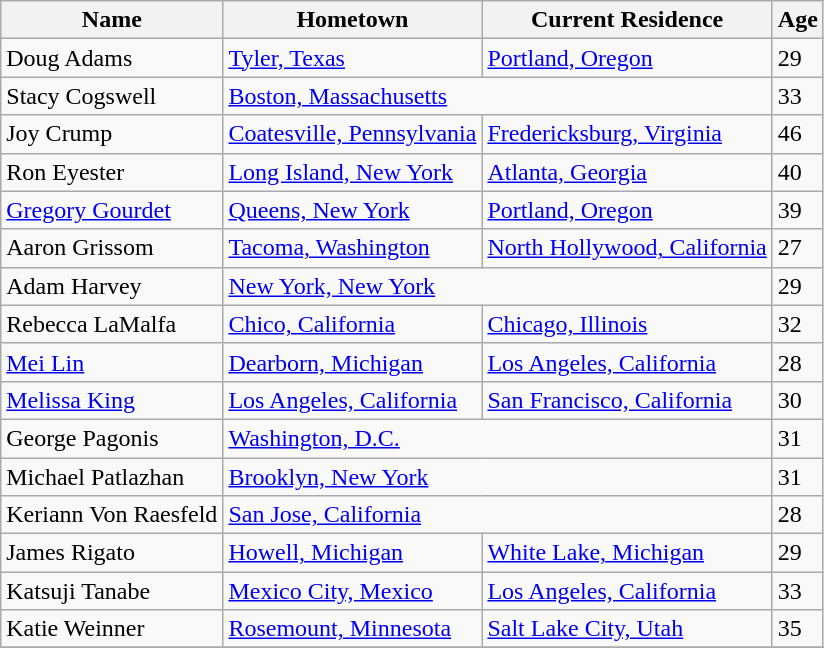<table class="wikitable sortable">
<tr>
<th>Name</th>
<th>Hometown</th>
<th>Current Residence</th>
<th>Age</th>
</tr>
<tr>
<td>Doug Adams</td>
<td><a href='#'>Tyler, Texas</a></td>
<td><a href='#'>Portland, Oregon</a></td>
<td>29</td>
</tr>
<tr>
<td>Stacy Cogswell</td>
<td colspan="2"><a href='#'>Boston, Massachusetts</a></td>
<td>33</td>
</tr>
<tr>
<td>Joy Crump</td>
<td><a href='#'>Coatesville, Pennsylvania</a></td>
<td><a href='#'>Fredericksburg, Virginia</a></td>
<td>46</td>
</tr>
<tr>
<td>Ron Eyester</td>
<td><a href='#'>Long Island, New York</a></td>
<td><a href='#'>Atlanta, Georgia</a></td>
<td>40</td>
</tr>
<tr>
<td><a href='#'>Gregory Gourdet</a></td>
<td><a href='#'>Queens, New York</a></td>
<td><a href='#'>Portland, Oregon</a></td>
<td>39</td>
</tr>
<tr>
<td>Aaron Grissom</td>
<td><a href='#'>Tacoma, Washington</a></td>
<td><a href='#'>North Hollywood, California</a></td>
<td>27</td>
</tr>
<tr>
<td>Adam Harvey</td>
<td colspan="2"><a href='#'>New York, New York</a></td>
<td>29</td>
</tr>
<tr>
<td>Rebecca LaMalfa</td>
<td><a href='#'>Chico, California</a></td>
<td><a href='#'>Chicago, Illinois</a></td>
<td>32</td>
</tr>
<tr>
<td><a href='#'>Mei Lin</a></td>
<td><a href='#'>Dearborn, Michigan</a></td>
<td><a href='#'>Los Angeles, California</a></td>
<td>28</td>
</tr>
<tr>
<td><a href='#'>Melissa King</a></td>
<td><a href='#'>Los Angeles, California</a></td>
<td><a href='#'>San Francisco, California</a></td>
<td>30</td>
</tr>
<tr>
<td>George Pagonis</td>
<td colspan="2"><a href='#'>Washington, D.C.</a></td>
<td>31</td>
</tr>
<tr>
<td>Michael Patlazhan</td>
<td colspan="2"><a href='#'>Brooklyn, New York</a></td>
<td>31</td>
</tr>
<tr>
<td>Keriann Von Raesfeld</td>
<td colspan="2"><a href='#'>San Jose, California</a></td>
<td>28</td>
</tr>
<tr>
<td>James Rigato</td>
<td><a href='#'>Howell, Michigan</a></td>
<td><a href='#'>White Lake, Michigan</a></td>
<td>29</td>
</tr>
<tr>
<td>Katsuji Tanabe</td>
<td><a href='#'>Mexico City, Mexico</a></td>
<td><a href='#'>Los Angeles, California</a></td>
<td>33</td>
</tr>
<tr>
<td>Katie Weinner</td>
<td><a href='#'>Rosemount, Minnesota</a></td>
<td><a href='#'>Salt Lake City, Utah</a></td>
<td>35</td>
</tr>
<tr>
</tr>
</table>
